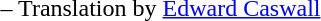<table style="border:0px">
<tr valign="top">
<td><br></td>
<td><br><br>– Translation by <a href='#'>Edward Caswall</a></td>
<td><br></td>
</tr>
</table>
